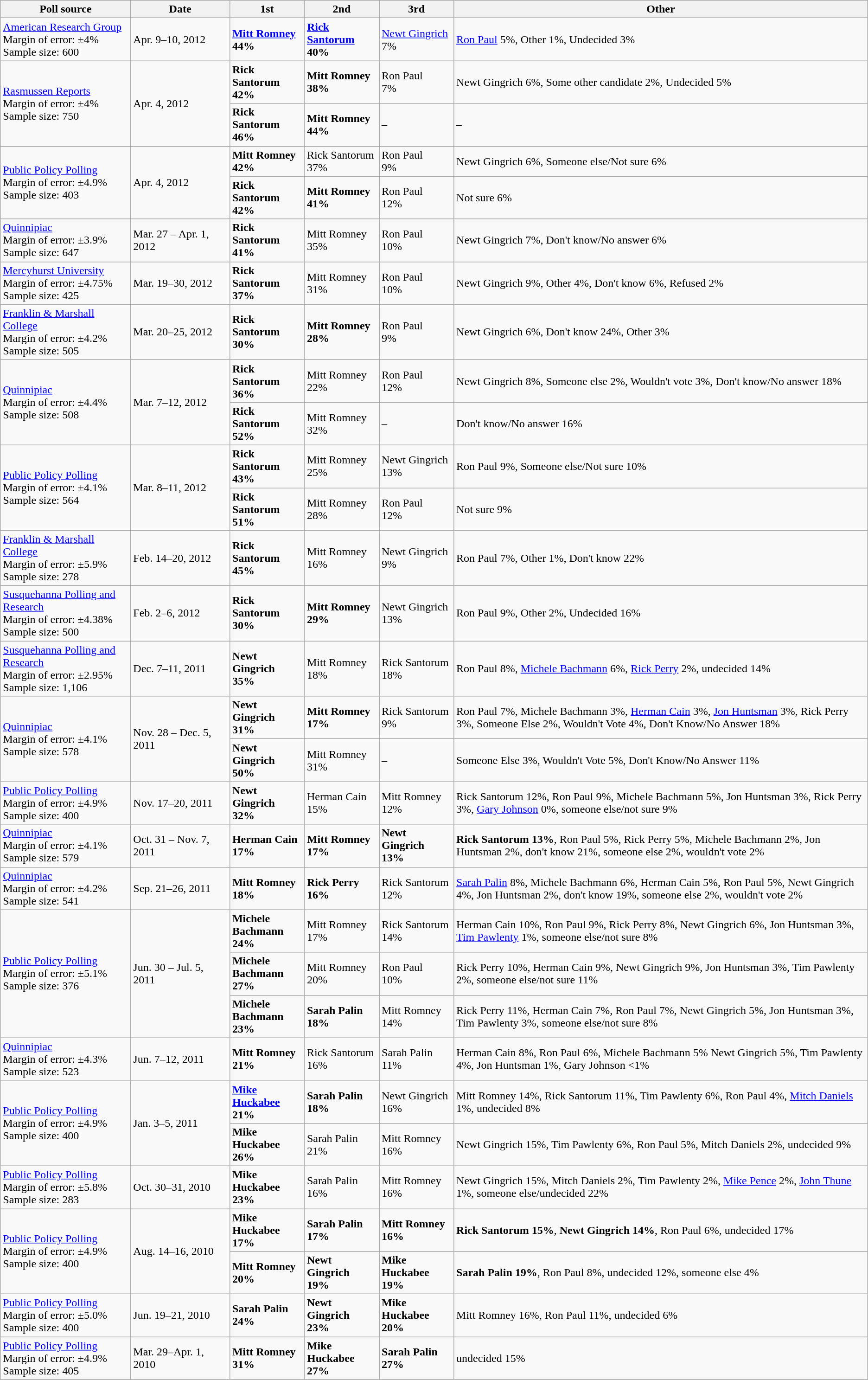<table class="wikitable">
<tr>
<th style="width:180px;">Poll source</th>
<th style="width:135px;">Date</th>
<th style="width:100px;">1st</th>
<th style="width:100px;">2nd</th>
<th style="width:100px;">3rd</th>
<th>Other</th>
</tr>
<tr>
<td><a href='#'>American Research Group</a><br>Margin of error: ±4%
<br>Sample size: 600</td>
<td>Apr. 9–10, 2012</td>
<td><strong><a href='#'>Mitt Romney</a><br>44%</strong></td>
<td><strong><a href='#'>Rick Santorum</a><br> 40%</strong></td>
<td><a href='#'>Newt Gingrich</a><br>7%</td>
<td><a href='#'>Ron Paul</a> 5%, Other 1%, Undecided 3%</td>
</tr>
<tr>
<td rowspan=2><a href='#'>Rasmussen Reports</a><br>Margin of error: ±4%
<br>Sample size: 750</td>
<td rowspan=2>Apr. 4, 2012</td>
<td><strong>Rick Santorum<br> 42%</strong></td>
<td><strong>Mitt Romney<br>38%</strong></td>
<td>Ron Paul<br>7%</td>
<td>Newt Gingrich 6%, Some other candidate 2%, Undecided 5%</td>
</tr>
<tr>
<td><strong>Rick Santorum<br>46%</strong></td>
<td><strong>Mitt Romney<br> 44%</strong></td>
<td>–</td>
<td>–</td>
</tr>
<tr>
<td rowspan=2><a href='#'>Public Policy Polling</a><br>Margin of error: ±4.9%
<br>Sample size: 403</td>
<td rowspan=2>Apr. 4, 2012</td>
<td><strong>Mitt Romney<br> 42%</strong></td>
<td>Rick Santorum<br>37%</td>
<td>Ron Paul<br>9%</td>
<td>Newt Gingrich 6%, Someone else/Not sure 6%</td>
</tr>
<tr>
<td><strong>Rick Santorum<br>42%</strong></td>
<td><strong>Mitt Romney<br> 41%</strong></td>
<td>Ron Paul<br>12%</td>
<td>Not sure 6%</td>
</tr>
<tr>
<td><a href='#'>Quinnipiac</a><br>Margin of error: ±3.9%
<br>Sample size: 647</td>
<td>Mar. 27 – Apr. 1, 2012</td>
<td><strong>Rick Santorum<br> 41%</strong></td>
<td>Mitt Romney<br> 35%</td>
<td>Ron Paul<br> 10%</td>
<td>Newt Gingrich 7%, Don't know/No answer 6%</td>
</tr>
<tr>
<td><a href='#'>Mercyhurst University</a><br>Margin of error: ±4.75%
<br>Sample size: 425</td>
<td>Mar. 19–30, 2012</td>
<td><strong>Rick Santorum<br> 37%</strong></td>
<td>Mitt Romney<br> 31%</td>
<td>Ron Paul<br> 10%</td>
<td>Newt Gingrich 9%, Other 4%, Don't know 6%, Refused 2%</td>
</tr>
<tr>
<td><a href='#'>Franklin & Marshall College</a><br>Margin of error: ±4.2%
<br>Sample size: 505</td>
<td>Mar. 20–25, 2012</td>
<td><strong>Rick Santorum<br> 30%</strong></td>
<td><strong>Mitt Romney<br> 28%</strong></td>
<td>Ron Paul<br> 9%</td>
<td>Newt Gingrich 6%, Don't know 24%, Other 3%</td>
</tr>
<tr>
<td rowspan=2><a href='#'>Quinnipiac</a><br>Margin of error: ±4.4%
<br>Sample size: 508</td>
<td rowspan=2>Mar. 7–12, 2012</td>
<td><strong>Rick Santorum<br> 36%</strong></td>
<td>Mitt Romney<br> 22%</td>
<td>Ron Paul<br> 12%</td>
<td>Newt Gingrich 8%, Someone else 2%, Wouldn't vote 3%, Don't know/No answer 18%</td>
</tr>
<tr>
<td><strong>Rick Santorum<br> 52%</strong></td>
<td>Mitt Romney<br> 32%</td>
<td>–</td>
<td>Don't know/No answer 16%</td>
</tr>
<tr>
<td rowspan=2><a href='#'>Public Policy Polling</a><br>Margin of error: ±4.1%
<br>Sample size: 564</td>
<td rowspan=2>Mar. 8–11, 2012</td>
<td><strong>Rick Santorum<br> 43%</strong></td>
<td>Mitt Romney<br> 25%</td>
<td>Newt Gingrich<br> 13%</td>
<td>Ron Paul 9%, Someone else/Not sure 10%</td>
</tr>
<tr>
<td><strong>Rick Santorum<br> 51%</strong></td>
<td>Mitt Romney<br> 28%</td>
<td>Ron Paul<br> 12%</td>
<td>Not sure 9%</td>
</tr>
<tr>
<td><a href='#'>Franklin & Marshall College</a><br>Margin of error: ±5.9%
<br>Sample size: 278</td>
<td>Feb. 14–20, 2012</td>
<td><strong> Rick Santorum<br> 45%</strong></td>
<td>Mitt Romney<br> 16%</td>
<td>Newt Gingrich<br> 9%</td>
<td>Ron Paul 7%, Other 1%, Don't know 22%</td>
</tr>
<tr>
<td><a href='#'>Susquehanna Polling and Research</a><br>Margin of error: ±4.38%
<br>Sample size: 500</td>
<td>Feb. 2–6, 2012</td>
<td><strong>Rick Santorum<br> 30%</strong></td>
<td><strong>Mitt Romney<br> 29%</strong></td>
<td>Newt Gingrich<br> 13%</td>
<td>Ron Paul 9%, Other 2%, Undecided 16%</td>
</tr>
<tr>
<td><a href='#'>Susquehanna Polling and Research</a><br>Margin of error: ±2.95%
<br>Sample size: 1,106</td>
<td>Dec. 7–11, 2011</td>
<td><strong>Newt Gingrich<br> 35%</strong></td>
<td>Mitt Romney<br> 18%</td>
<td>Rick Santorum<br> 18%</td>
<td>Ron Paul 8%, <a href='#'>Michele Bachmann</a> 6%, <a href='#'>Rick Perry</a> 2%, undecided 14%</td>
</tr>
<tr>
<td rowspan=2><a href='#'>Quinnipiac</a><br>Margin of error: ±4.1%
<br>Sample size: 578</td>
<td rowspan=2>Nov. 28 – Dec. 5, 2011</td>
<td><strong>Newt Gingrich<br> 31%</strong></td>
<td><strong>Mitt Romney<br> 17%</strong></td>
<td>Rick Santorum<br> 9%</td>
<td>Ron Paul 7%, Michele Bachmann 3%, <a href='#'>Herman Cain</a> 3%, <a href='#'>Jon Huntsman</a> 3%, Rick Perry 3%, Someone Else 2%, Wouldn't Vote 4%, Don't Know/No Answer 18%</td>
</tr>
<tr>
<td><strong>Newt Gingrich<br> 50%</strong></td>
<td>Mitt Romney<br> 31%</td>
<td>–</td>
<td>Someone Else 3%, Wouldn't Vote 5%, Don't Know/No Answer 11%</td>
</tr>
<tr>
<td><a href='#'>Public Policy Polling</a><br>Margin of error: ±4.9%
<br>Sample size: 400</td>
<td>Nov. 17–20, 2011</td>
<td><strong>Newt Gingrich<br> 32%</strong></td>
<td>Herman Cain<br> 15%</td>
<td>Mitt Romney<br> 12%</td>
<td>Rick Santorum 12%, Ron Paul 9%, Michele Bachmann 5%, Jon Huntsman 3%, Rick Perry 3%, <a href='#'>Gary Johnson</a> 0%, someone else/not sure 9%</td>
</tr>
<tr>
<td><a href='#'>Quinnipiac</a><br>Margin of error: ±4.1%
<br>Sample size: 579</td>
<td>Oct. 31 – Nov. 7, 2011</td>
<td><strong>Herman Cain<br> 17%</strong></td>
<td><strong>Mitt Romney<br> 17%</strong></td>
<td><strong>Newt Gingrich<br> 13%</strong></td>
<td><span><strong>Rick Santorum 13%</strong></span>, Ron Paul 5%, Rick Perry 5%, Michele Bachmann 2%, Jon Huntsman 2%, don't know 21%, someone else 2%, wouldn't vote 2%</td>
</tr>
<tr>
<td><a href='#'>Quinnipiac</a><br>Margin of error: ±4.2%
<br>Sample size: 541</td>
<td>Sep. 21–26, 2011</td>
<td><strong>Mitt Romney<br> 18%</strong></td>
<td><strong>Rick Perry<br> 16%</strong></td>
<td>Rick Santorum<br> 12%</td>
<td><a href='#'>Sarah Palin</a> 8%, Michele Bachmann 6%, Herman Cain 5%, Ron Paul 5%, Newt Gingrich 4%, Jon Huntsman 2%, don't know 19%, someone else 2%, wouldn't vote 2%</td>
</tr>
<tr>
<td rowspan=3><a href='#'>Public Policy Polling</a><br>Margin of error: ±5.1%
<br>Sample size: 376</td>
<td rowspan=3>Jun. 30 – Jul. 5, 2011</td>
<td><strong>Michele Bachmann<br> 24%</strong></td>
<td>Mitt Romney<br> 17%</td>
<td>Rick Santorum<br> 14%</td>
<td>Herman Cain 10%, Ron Paul 9%, Rick Perry 8%, Newt Gingrich 6%, Jon Huntsman 3%, <a href='#'>Tim Pawlenty</a> 1%, someone else/not sure 8%</td>
</tr>
<tr>
<td><strong>Michele Bachmann<br> 27%</strong></td>
<td>Mitt Romney<br> 20%</td>
<td>Ron Paul<br> 10%</td>
<td>Rick Perry 10%, Herman Cain 9%, Newt Gingrich 9%, Jon Huntsman 3%, Tim Pawlenty 2%, someone else/not sure 11%</td>
</tr>
<tr>
<td><strong>Michele Bachmann<br> 23%</strong></td>
<td><strong>Sarah Palin<br> 18%</strong></td>
<td>Mitt Romney<br> 14%</td>
<td>Rick Perry 11%, Herman Cain 7%, Ron Paul 7%, Newt Gingrich 5%, Jon Huntsman 3%, Tim Pawlenty 3%, someone else/not sure 8%</td>
</tr>
<tr>
<td><a href='#'>Quinnipiac</a><br>Margin of error: ±4.3%
<br>Sample size: 523</td>
<td>Jun. 7–12, 2011</td>
<td><strong>Mitt Romney<br> 21%</strong></td>
<td>Rick Santorum<br> 16%</td>
<td>Sarah Palin<br> 11%</td>
<td>Herman Cain 8%, Ron Paul 6%, Michele Bachmann 5% Newt Gingrich 5%, Tim Pawlenty 4%, Jon Huntsman 1%, Gary Johnson <1%</td>
</tr>
<tr>
<td rowspan=2><a href='#'>Public Policy Polling</a><br>Margin of error: ±4.9%
<br>Sample size: 400</td>
<td rowspan=2>Jan. 3–5, 2011</td>
<td><strong><a href='#'>Mike Huckabee</a><br> 21%</strong></td>
<td><strong>Sarah Palin<br> 18%</strong></td>
<td>Newt Gingrich<br> 16%</td>
<td>Mitt Romney 14%, Rick Santorum 11%, Tim Pawlenty 6%, Ron Paul 4%, <a href='#'>Mitch Daniels</a> 1%, undecided 8%</td>
</tr>
<tr>
<td><strong>Mike Huckabee<br> 26%</strong></td>
<td>Sarah Palin<br> 21%</td>
<td>Mitt Romney<br> 16%</td>
<td>Newt Gingrich 15%, Tim Pawlenty 6%, Ron Paul 5%, Mitch Daniels 2%, undecided 9%</td>
</tr>
<tr>
<td><a href='#'>Public Policy Polling</a><br>Margin of error: ±5.8%
<br>Sample size: 283</td>
<td>Oct. 30–31, 2010</td>
<td><strong>Mike Huckabee<br> 23%</strong></td>
<td>Sarah Palin<br> 16%</td>
<td>Mitt Romney<br> 16%</td>
<td>Newt Gingrich 15%, Mitch Daniels 2%, Tim Pawlenty 2%, <a href='#'>Mike Pence</a> 2%, <a href='#'>John Thune</a> 1%, someone else/undecided 22%</td>
</tr>
<tr>
<td rowspan=2><a href='#'>Public Policy Polling</a><br>Margin of error: ±4.9%
<br>Sample size: 400</td>
<td rowspan=2>Aug. 14–16, 2010</td>
<td><strong>Mike Huckabee<br> 17%</strong></td>
<td><strong>Sarah Palin<br> 17%</strong></td>
<td><strong>Mitt Romney<br> 16%</strong></td>
<td><span><strong>Rick Santorum 15%</strong></span>, <span><strong>Newt Gingrich 14%</strong></span>, Ron Paul 6%, undecided 17%</td>
</tr>
<tr>
<td><strong>Mitt Romney<br> 20%</strong></td>
<td><strong>Newt Gingrich<br> 19%</strong></td>
<td><strong>Mike Huckabee<br> 19%</strong></td>
<td><span><strong>Sarah Palin 19%</strong></span>, Ron Paul 8%, undecided 12%, someone else 4%</td>
</tr>
<tr>
<td><a href='#'>Public Policy Polling</a><br>Margin of error: ±5.0%
<br>Sample size: 400</td>
<td>Jun. 19–21, 2010</td>
<td><strong>Sarah Palin<br> 24%</strong></td>
<td><strong>Newt Gingrich<br> 23%</strong></td>
<td><strong>Mike Huckabee<br> 20%</strong></td>
<td>Mitt Romney 16%, Ron Paul 11%, undecided 6%</td>
</tr>
<tr>
<td><a href='#'>Public Policy Polling</a><br>Margin of error: ±4.9%
<br>Sample size: 405</td>
<td>Mar. 29–Apr. 1, 2010</td>
<td><strong>Mitt Romney<br> 31%</strong></td>
<td><strong>Mike Huckabee<br> 27%</strong></td>
<td><strong>Sarah Palin<br> 27%</strong></td>
<td>undecided 15%</td>
</tr>
</table>
